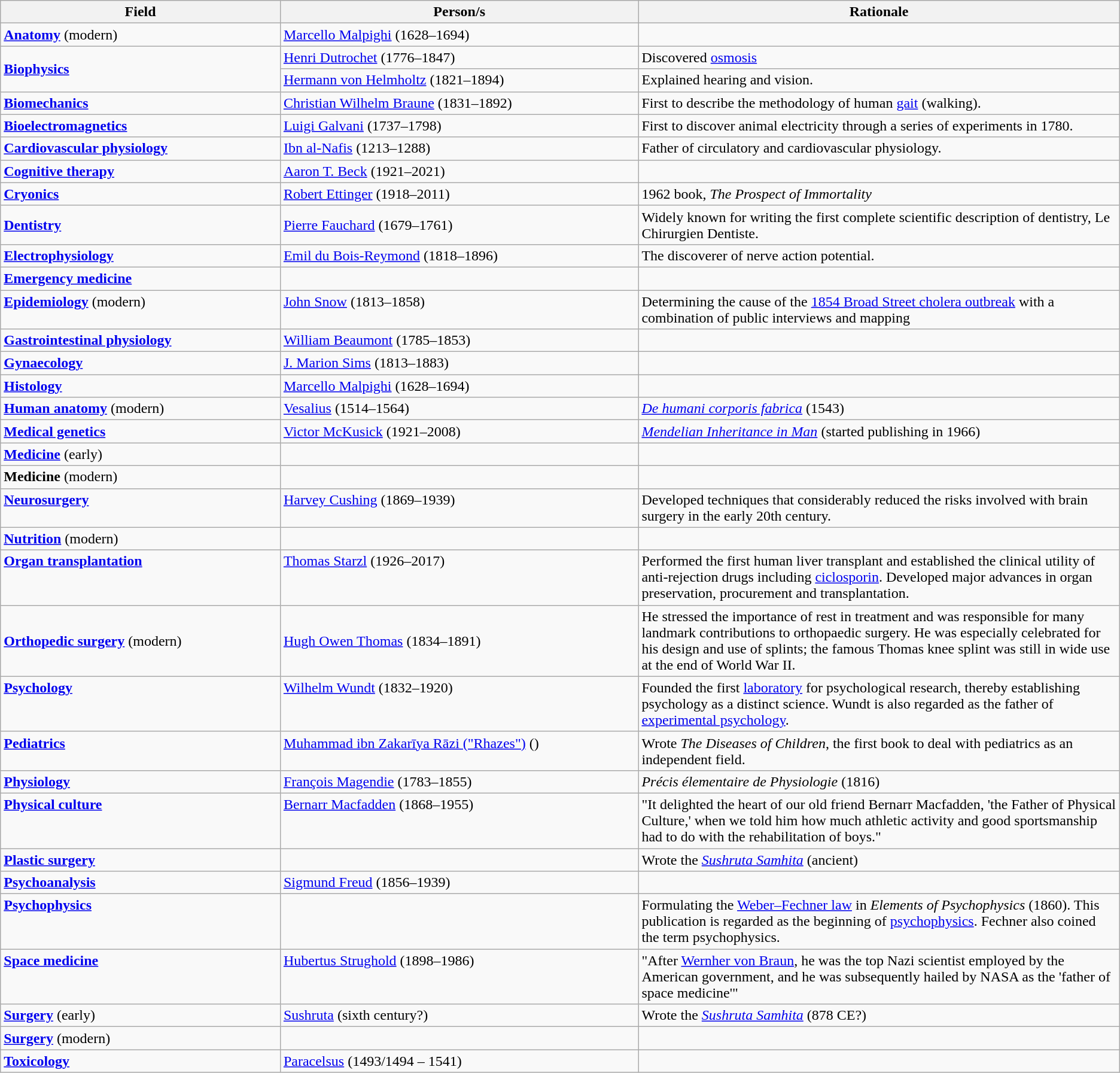<table class="wikitable" style="text-align:left;">
<tr>
<th width="25%">Field</th>
<th width="32%">Person/s<br></th>
<th width="43%">Rationale</th>
</tr>
<tr style="vertical-align:top">
<td><strong><a href='#'>Anatomy</a></strong> (modern)</td>
<td><a href='#'>Marcello Malpighi</a> (1628–1694)</td>
<td></td>
</tr>
<tr>
<td rowspan="2"><strong><a href='#'>Biophysics</a></strong></td>
<td><a href='#'>Henri Dutrochet</a> (1776–1847)</td>
<td>Discovered <a href='#'>osmosis</a></td>
</tr>
<tr>
<td><a href='#'>Hermann von Helmholtz</a> (1821–1894)</td>
<td>Explained hearing and vision.</td>
</tr>
<tr>
<td><strong><a href='#'>Biomechanics</a></strong></td>
<td><a href='#'>Christian Wilhelm Braune</a> (1831–1892)</td>
<td>First to describe the methodology of human <a href='#'>gait</a> (walking).</td>
</tr>
<tr>
<td><strong><a href='#'>Bioelectromagnetics</a></strong></td>
<td><a href='#'>Luigi Galvani</a> (1737–1798)</td>
<td>First to discover animal electricity through a series of experiments in 1780.</td>
</tr>
<tr style="vertical-align:top">
<td><strong><a href='#'>Cardiovascular physiology</a></strong></td>
<td><a href='#'>Ibn al-Nafis</a> (1213–1288)</td>
<td>Father of circulatory and cardiovascular physiology.</td>
</tr>
<tr style="vertical-align:top">
<td><strong><a href='#'>Cognitive therapy</a></strong></td>
<td><a href='#'>Aaron T. Beck</a> (1921–2021)</td>
<td></td>
</tr>
<tr style="vertical-align:top">
<td><strong><a href='#'>Cryonics</a></strong></td>
<td><a href='#'>Robert Ettinger</a> (1918–2011)</td>
<td>1962 book, <em>The Prospect of Immortality</em></td>
</tr>
<tr>
<td><strong><a href='#'>Dentistry</a></strong></td>
<td><a href='#'>Pierre Fauchard</a> (1679–1761)</td>
<td>Widely known for writing the first complete scientific description of dentistry, Le Chirurgien Dentiste.</td>
</tr>
<tr style="vertical-align:top">
<td><strong><a href='#'>Electrophysiology</a></strong></td>
<td><a href='#'>Emil du Bois-Reymond</a> (1818–1896)</td>
<td>The discoverer of nerve action potential.</td>
</tr>
<tr style="vertical-align:top">
<td><strong><a href='#'>Emergency medicine</a></strong></td>
<td></td>
<td></td>
</tr>
<tr style="vertical-align:top">
<td><strong><a href='#'>Epidemiology</a></strong> (modern)</td>
<td><a href='#'>John Snow</a> (1813–1858)</td>
<td>Determining the cause of the <a href='#'>1854 Broad Street cholera outbreak</a> with a combination of public interviews and mapping</td>
</tr>
<tr>
<td><strong><a href='#'>Gastrointestinal physiology</a></strong></td>
<td><a href='#'>William Beaumont</a> (1785–1853)</td>
<td></td>
</tr>
<tr style="vertical-align:top">
<td><strong><a href='#'>Gynaecology</a></strong></td>
<td><a href='#'>J. Marion Sims</a> (1813–1883)</td>
<td></td>
</tr>
<tr style="vertical-align:top">
<td><strong><a href='#'>Histology</a></strong></td>
<td><a href='#'>Marcello Malpighi</a> (1628–1694)</td>
<td></td>
</tr>
<tr style="vertical-align:top">
<td><strong><a href='#'>Human anatomy</a></strong> (modern)</td>
<td><a href='#'>Vesalius</a> (1514–1564)</td>
<td><em><a href='#'>De humani corporis fabrica</a></em> (1543)</td>
</tr>
<tr style="vertical-align:top">
<td><strong><a href='#'>Medical genetics</a></strong></td>
<td><a href='#'>Victor McKusick</a> (1921–2008)</td>
<td><em><a href='#'>Mendelian Inheritance in Man</a></em> (started publishing in 1966)</td>
</tr>
<tr style="vertical-align:top">
<td><strong><a href='#'>Medicine</a></strong> (early)</td>
<td></td>
<td></td>
</tr>
<tr style="vertical-align:top">
<td><strong>Medicine</strong> (modern)</td>
<td></td>
<td></td>
</tr>
<tr style="vertical-align:top">
<td><strong><a href='#'>Neurosurgery</a></strong></td>
<td><a href='#'>Harvey Cushing</a> (1869–1939)</td>
<td>Developed techniques that considerably reduced the risks involved with brain surgery in the early 20th century.</td>
</tr>
<tr style="vertical-align:top">
<td><strong><a href='#'>Nutrition</a></strong> (modern)</td>
<td></td>
<td></td>
</tr>
<tr style="vertical-align:top">
<td><strong><a href='#'>Organ transplantation</a></strong></td>
<td><a href='#'>Thomas Starzl</a> (1926–2017)</td>
<td>Performed the first human liver transplant and established the clinical utility of anti-rejection drugs including <a href='#'>ciclosporin</a>. Developed major advances in organ preservation, procurement and transplantation.</td>
</tr>
<tr>
<td><strong><a href='#'>Orthopedic surgery</a></strong> (modern)</td>
<td><a href='#'>Hugh Owen Thomas</a> (1834–1891)</td>
<td>He stressed the importance of rest in treatment and was responsible for many landmark contributions to orthopaedic surgery. He was especially celebrated for his design and use of splints; the famous Thomas knee splint was still in wide use at the end of World War II.</td>
</tr>
<tr style="vertical-align:top">
<td><strong><a href='#'>Psychology</a></strong></td>
<td><a href='#'>Wilhelm Wundt</a> (1832–1920)</td>
<td>Founded the first <a href='#'>laboratory</a> for psychological research, thereby establishing psychology as a distinct science. Wundt is also regarded as the father of <a href='#'>experimental psychology</a>.</td>
</tr>
<tr style="vertical-align:top">
<td><strong><a href='#'>Pediatrics</a></strong></td>
<td><a href='#'>Muhammad ibn Zakarīya Rāzi ("Rhazes")</a> ()</td>
<td>Wrote <em>The Diseases of Children</em>, the first book to deal with pediatrics as an independent field.</td>
</tr>
<tr style="vertical-align:top">
<td><strong><a href='#'>Physiology</a></strong></td>
<td><a href='#'>François Magendie</a> (1783–1855)</td>
<td><em>Précis élementaire de Physiologie</em> (1816)</td>
</tr>
<tr style="vertical-align:top">
<td><strong><a href='#'>Physical culture</a></strong></td>
<td><a href='#'>Bernarr Macfadden</a> (1868–1955)</td>
<td>"It delighted the heart of our old friend Bernarr Macfadden, 'the Father of Physical Culture,' when we told him how much athletic activity and good sportsmanship had to do with the rehabilitation of boys."</td>
</tr>
<tr style="vertical-align:top">
<td><strong><a href='#'>Plastic surgery</a></strong></td>
<td></td>
<td>Wrote the <em><a href='#'>Sushruta Samhita</a></em> (ancient)</td>
</tr>
<tr style="vertical-align:top">
<td><strong><a href='#'>Psychoanalysis</a></strong></td>
<td><a href='#'>Sigmund Freud</a> (1856–1939)</td>
<td></td>
</tr>
<tr style="vertical-align:top">
<td><strong><a href='#'>Psychophysics</a></strong></td>
<td></td>
<td>Formulating the <a href='#'>Weber–Fechner law</a> in <em>Elements of Psychophysics</em> (1860). This publication is regarded as the beginning of <a href='#'>psychophysics</a>. Fechner also coined the term psychophysics.</td>
</tr>
<tr style="vertical-align:top">
<td><strong><a href='#'>Space medicine</a></strong></td>
<td><a href='#'>Hubertus Strughold</a> (1898–1986)</td>
<td>"After <a href='#'>Wernher von Braun</a>, he was the top Nazi scientist employed by the American government, and he was subsequently hailed by NASA as the 'father of space medicine'"</td>
</tr>
<tr style="vertical-align:top">
<td><strong><a href='#'>Surgery</a></strong> (early)</td>
<td><a href='#'>Sushruta</a> (sixth century?)</td>
<td>Wrote the <em><a href='#'>Sushruta Samhita</a></em> (878 CE?)</td>
</tr>
<tr style="vertical-align:top">
<td><strong><a href='#'>Surgery</a></strong> (modern)</td>
<td></td>
<td></td>
</tr>
<tr>
<td><strong><a href='#'>Toxicology</a></strong></td>
<td><a href='#'>Paracelsus</a> (1493/1494 – 1541)</td>
<td></td>
</tr>
</table>
